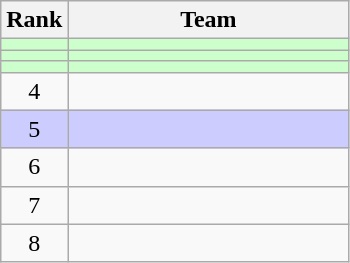<table class=wikitable style="text-align:center;">
<tr>
<th>Rank</th>
<th width=180>Team</th>
</tr>
<tr bgcolor=ccffcc>
<td></td>
<td align=left></td>
</tr>
<tr bgcolor=ccffcc>
<td></td>
<td align=left></td>
</tr>
<tr bgcolor=ccffcc>
<td></td>
<td align=left></td>
</tr>
<tr>
<td>4</td>
<td align=left></td>
</tr>
<tr bgcolor=ccccff>
<td>5</td>
<td align=left></td>
</tr>
<tr>
<td>6</td>
<td align=left></td>
</tr>
<tr>
<td>7</td>
<td align=left></td>
</tr>
<tr>
<td>8</td>
<td align=left></td>
</tr>
</table>
